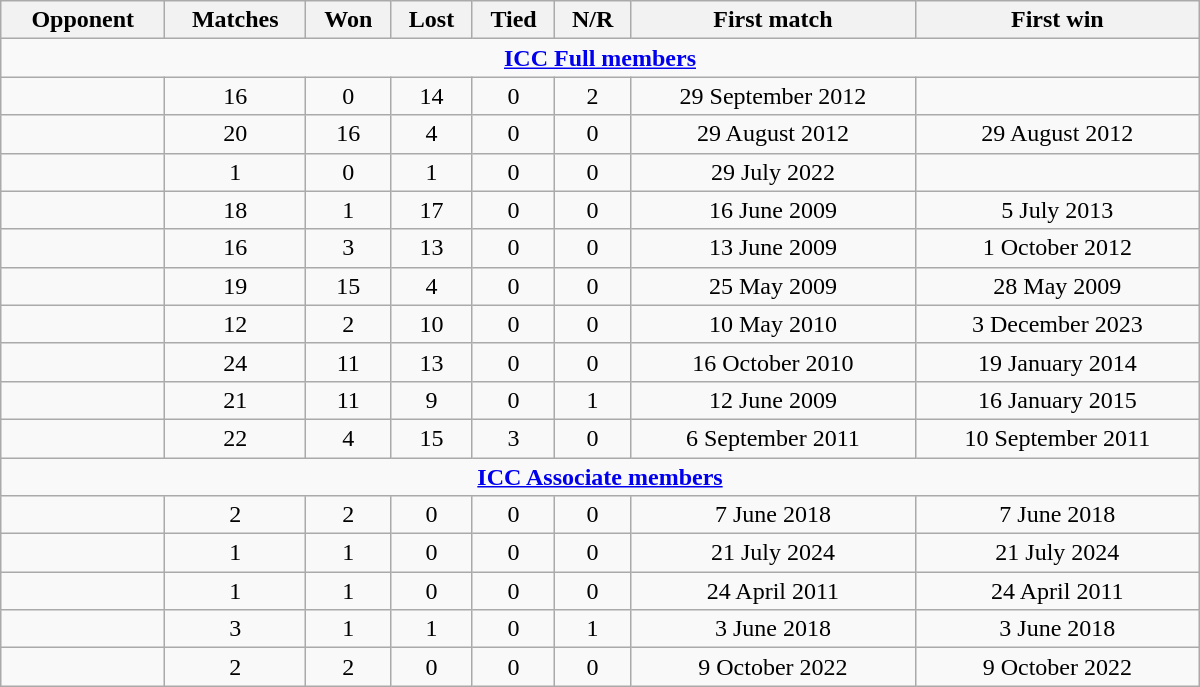<table class="wikitable plainrowheaders sortable" style="text-align:center;  width: 800px;">
<tr>
<th>Opponent</th>
<th>Matches</th>
<th>Won</th>
<th>Lost</th>
<th>Tied</th>
<th>N/R</th>
<th>First match</th>
<th>First win</th>
</tr>
<tr>
<td colspan="8" style="text-align: center;"><strong><a href='#'>ICC Full members</a></strong></td>
</tr>
<tr>
<td align=left></td>
<td>16</td>
<td>0</td>
<td>14</td>
<td>0</td>
<td>2</td>
<td>29 September 2012</td>
<td></td>
</tr>
<tr>
<td align=left></td>
<td>20</td>
<td>16</td>
<td>4</td>
<td>0</td>
<td>0</td>
<td>29 August 2012</td>
<td>29 August 2012</td>
</tr>
<tr>
<td align=left></td>
<td>1</td>
<td>0</td>
<td>1</td>
<td>0</td>
<td>0</td>
<td>29 July 2022</td>
<td></td>
</tr>
<tr>
<td align=left></td>
<td>18</td>
<td>1</td>
<td>17</td>
<td>0</td>
<td>0</td>
<td>16 June 2009</td>
<td>5 July 2013</td>
</tr>
<tr>
<td align=left></td>
<td>16</td>
<td>3</td>
<td>13</td>
<td>0</td>
<td>0</td>
<td>13 June 2009</td>
<td>1 October 2012</td>
</tr>
<tr>
<td align=left></td>
<td>19</td>
<td>15</td>
<td>4</td>
<td>0</td>
<td>0</td>
<td>25 May 2009</td>
<td>28 May 2009</td>
</tr>
<tr>
<td align=left></td>
<td>12</td>
<td>2</td>
<td>10</td>
<td>0</td>
<td>0</td>
<td>10 May 2010</td>
<td>3 December 2023</td>
</tr>
<tr>
<td align=left></td>
<td>24</td>
<td>11</td>
<td>13</td>
<td>0</td>
<td>0</td>
<td>16 October 2010</td>
<td>19 January 2014</td>
</tr>
<tr>
<td align=left></td>
<td>21</td>
<td>11</td>
<td>9</td>
<td>0</td>
<td>1</td>
<td>12 June 2009</td>
<td>16 January 2015</td>
</tr>
<tr>
<td align=left></td>
<td>22</td>
<td>4</td>
<td>15</td>
<td>3</td>
<td>0</td>
<td>6 September 2011</td>
<td>10 September 2011</td>
</tr>
<tr>
<td colspan="8" style="text-align:center;"><strong><a href='#'>ICC Associate members</a></strong></td>
</tr>
<tr>
<td align=left></td>
<td>2</td>
<td>2</td>
<td>0</td>
<td>0</td>
<td>0</td>
<td>7 June 2018</td>
<td>7 June 2018</td>
</tr>
<tr>
<td align=left></td>
<td>1</td>
<td>1</td>
<td>0</td>
<td>0</td>
<td>0</td>
<td>21 July 2024</td>
<td>21 July 2024</td>
</tr>
<tr>
<td align=left></td>
<td>1</td>
<td>1</td>
<td>0</td>
<td>0</td>
<td>0</td>
<td>24 April 2011</td>
<td>24 April 2011</td>
</tr>
<tr>
<td align=left></td>
<td>3</td>
<td>1</td>
<td>1</td>
<td>0</td>
<td>1</td>
<td>3 June 2018</td>
<td>3 June 2018</td>
</tr>
<tr>
<td align=left></td>
<td>2</td>
<td>2</td>
<td>0</td>
<td>0</td>
<td>0</td>
<td>9 October 2022</td>
<td>9 October 2022</td>
</tr>
</table>
